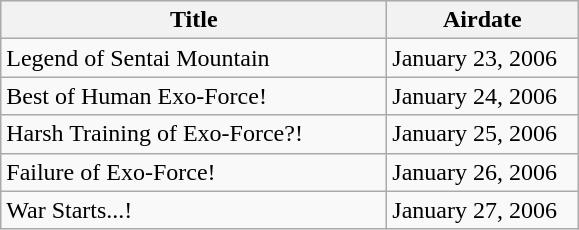<table class="wikitable">
<tr style="background:#EFEFEF">
<th style="width:250px;"><strong>Title</strong></th>
<th style="width:120px;"><strong>Airdate</strong></th>
</tr>
<tr>
<td>Legend of Sentai Mountain</td>
<td>January 23, 2006</td>
</tr>
<tr>
<td>Best of Human Exo-Force!</td>
<td>January 24, 2006</td>
</tr>
<tr>
<td>Harsh Training of Exo-Force?!</td>
<td>January 25, 2006</td>
</tr>
<tr>
<td>Failure of Exo-Force!</td>
<td>January 26, 2006</td>
</tr>
<tr>
<td>War Starts...!</td>
<td>January 27, 2006</td>
</tr>
</table>
